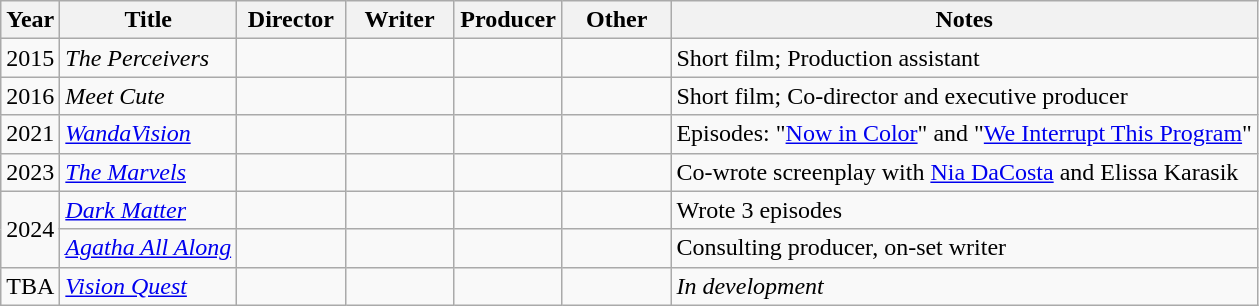<table class="wikitable">
<tr>
<th>Year</th>
<th>Title</th>
<th width="65">Director</th>
<th width="65">Writer</th>
<th width="65">Producer</th>
<th width="65">Other</th>
<th>Notes</th>
</tr>
<tr>
<td>2015</td>
<td><em>The Perceivers</em></td>
<td></td>
<td></td>
<td></td>
<td></td>
<td>Short film; Production assistant</td>
</tr>
<tr>
<td>2016</td>
<td><em>Meet Cute</em></td>
<td></td>
<td></td>
<td></td>
<td></td>
<td>Short film; Co-director and executive producer</td>
</tr>
<tr>
<td>2021</td>
<td><em><a href='#'>WandaVision</a></em></td>
<td></td>
<td></td>
<td></td>
<td></td>
<td>Episodes: "<a href='#'>Now in Color</a>" and "<a href='#'>We Interrupt This Program</a>"</td>
</tr>
<tr>
<td>2023</td>
<td><em><a href='#'>The Marvels</a></em></td>
<td></td>
<td></td>
<td></td>
<td></td>
<td>Co-wrote screenplay with <a href='#'>Nia DaCosta</a> and Elissa Karasik</td>
</tr>
<tr>
<td rowspan="2">2024</td>
<td><em><a href='#'>Dark Matter</a></em></td>
<td></td>
<td></td>
<td></td>
<td></td>
<td>Wrote 3 episodes</td>
</tr>
<tr>
<td><em><a href='#'>Agatha All Along</a></em></td>
<td></td>
<td></td>
<td></td>
<td></td>
<td>Consulting producer, on-set writer</td>
</tr>
<tr>
<td>TBA</td>
<td><em><a href='#'>Vision Quest</a></em></td>
<td></td>
<td></td>
<td></td>
<td></td>
<td><em>In development</em></td>
</tr>
</table>
